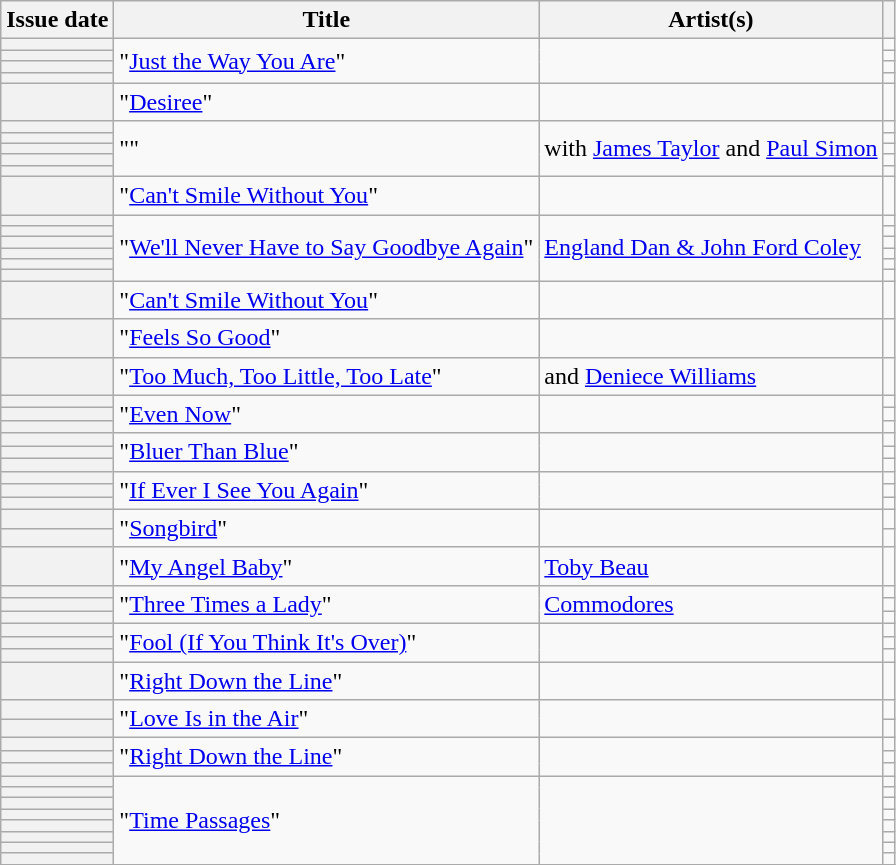<table class="wikitable sortable plainrowheaders">
<tr>
<th scope=col>Issue date</th>
<th scope=col>Title</th>
<th scope=col>Artist(s)</th>
<th scope=col class=unsortable></th>
</tr>
<tr>
<th scope=row></th>
<td rowspan="4">"<a href='#'>Just the Way You Are</a>"</td>
<td rowspan="4"></td>
<td align=center></td>
</tr>
<tr>
<th scope=row></th>
<td align=center></td>
</tr>
<tr>
<th scope=row></th>
<td align=center></td>
</tr>
<tr>
<th scope=row></th>
<td align=center></td>
</tr>
<tr>
<th scope=row></th>
<td rowspan="1">"<a href='#'>Desiree</a>"</td>
<td rowspan="1"></td>
<td align=center></td>
</tr>
<tr>
<th scope=row></th>
<td rowspan="5">""</td>
<td rowspan="5"> with <a href='#'>James Taylor</a> and <a href='#'>Paul Simon</a></td>
<td align=center></td>
</tr>
<tr>
<th scope=row></th>
<td align=center></td>
</tr>
<tr>
<th scope=row></th>
<td align=center></td>
</tr>
<tr>
<th scope=row></th>
<td align=center></td>
</tr>
<tr>
<th scope=row></th>
<td align=center></td>
</tr>
<tr>
<th scope=row></th>
<td rowspan="1">"<a href='#'>Can't Smile Without You</a>"</td>
<td rowspan="1"></td>
<td align=center></td>
</tr>
<tr>
<th scope=row></th>
<td rowspan="6">"<a href='#'>We'll Never Have to Say Goodbye Again</a>"</td>
<td rowspan="6"><a href='#'>England Dan & John Ford Coley</a></td>
<td align=center></td>
</tr>
<tr>
<th scope=row></th>
<td align=center></td>
</tr>
<tr>
<th scope=row></th>
<td align=center></td>
</tr>
<tr>
<th scope=row></th>
<td align=center></td>
</tr>
<tr>
<th scope=row></th>
<td align=center></td>
</tr>
<tr>
<th scope=row></th>
<td align=center></td>
</tr>
<tr>
<th scope=row></th>
<td rowspan="1">"<a href='#'>Can't Smile Without You</a>"</td>
<td rowspan="1"></td>
<td align=center></td>
</tr>
<tr>
<th scope=row></th>
<td rowspan="1">"<a href='#'>Feels So Good</a>"</td>
<td rowspan="1"></td>
<td align=center></td>
</tr>
<tr>
<th scope=row></th>
<td rowspan="1">"<a href='#'>Too Much, Too Little, Too Late</a>"</td>
<td rowspan="1"> and <a href='#'>Deniece Williams</a></td>
<td align=center></td>
</tr>
<tr>
<th scope=row></th>
<td rowspan="3">"<a href='#'>Even Now</a>"</td>
<td rowspan="3"></td>
<td align=center></td>
</tr>
<tr>
<th scope=row></th>
<td align=center></td>
</tr>
<tr>
<th scope=row></th>
<td align=center></td>
</tr>
<tr>
<th scope=row></th>
<td rowspan="3">"<a href='#'>Bluer Than Blue</a>"</td>
<td rowspan="3"></td>
<td align=center></td>
</tr>
<tr>
<th scope=row></th>
<td align=center></td>
</tr>
<tr>
<th scope=row></th>
<td align=center></td>
</tr>
<tr>
<th scope=row></th>
<td rowspan="3">"<a href='#'>If Ever I See You Again</a>"</td>
<td rowspan="3"></td>
<td align=center></td>
</tr>
<tr>
<th scope=row></th>
<td align=center></td>
</tr>
<tr>
<th scope=row></th>
<td align=center></td>
</tr>
<tr>
<th scope=row></th>
<td rowspan="2">"<a href='#'>Songbird</a>"</td>
<td rowspan="2"></td>
<td align=center></td>
</tr>
<tr>
<th scope=row></th>
<td align=center></td>
</tr>
<tr>
<th scope=row></th>
<td rowspan="1">"<a href='#'>My Angel Baby</a>"</td>
<td rowspan="1"><a href='#'>Toby Beau</a></td>
<td align=center></td>
</tr>
<tr>
<th scope=row></th>
<td rowspan="3">"<a href='#'>Three Times a Lady</a>"</td>
<td rowspan="3"><a href='#'>Commodores</a></td>
<td align=center></td>
</tr>
<tr>
<th scope=row></th>
<td align=center></td>
</tr>
<tr>
<th scope=row></th>
<td align=center></td>
</tr>
<tr>
<th scope=row></th>
<td rowspan="3">"<a href='#'>Fool (If You Think It's Over)</a>"</td>
<td rowspan="3"></td>
<td align=center></td>
</tr>
<tr>
<th scope=row></th>
<td align=center></td>
</tr>
<tr>
<th scope=row></th>
<td align=center></td>
</tr>
<tr>
<th scope=row></th>
<td rowspan="1">"<a href='#'>Right Down the Line</a>"</td>
<td rowspan="1"></td>
<td align=center></td>
</tr>
<tr>
<th scope=row></th>
<td rowspan="2">"<a href='#'>Love Is in the Air</a>"</td>
<td rowspan="2"></td>
<td align=center></td>
</tr>
<tr>
<th scope=row></th>
<td align=center></td>
</tr>
<tr>
<th scope=row></th>
<td rowspan="3">"<a href='#'>Right Down the Line</a>"</td>
<td rowspan="3"></td>
<td align=center></td>
</tr>
<tr>
<th scope=row></th>
<td align=center></td>
</tr>
<tr>
<th scope=row></th>
<td align=center></td>
</tr>
<tr>
<th scope=row></th>
<td rowspan="8">"<a href='#'>Time Passages</a>"</td>
<td rowspan="8"></td>
<td align=center></td>
</tr>
<tr>
<th scope=row></th>
<td align=center></td>
</tr>
<tr>
<th scope=row></th>
<td align=center></td>
</tr>
<tr>
<th scope=row></th>
<td align=center></td>
</tr>
<tr>
<th scope=row></th>
<td align=center></td>
</tr>
<tr>
<th scope=row></th>
<td align=center></td>
</tr>
<tr>
<th scope=row></th>
<td align=center></td>
</tr>
<tr>
<th scope=row></th>
<td align=center></td>
</tr>
<tr>
</tr>
</table>
